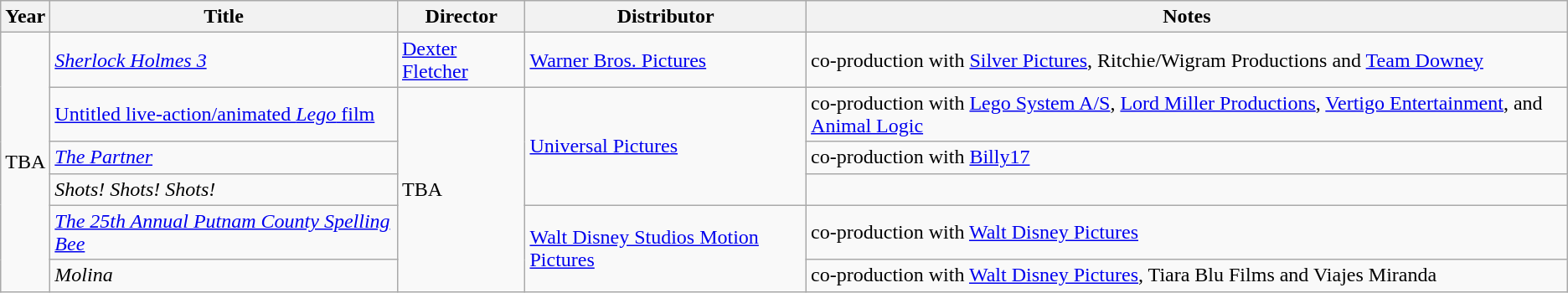<table class="wikitable sortable">
<tr>
<th>Year</th>
<th>Title</th>
<th>Director</th>
<th>Distributor</th>
<th>Notes</th>
</tr>
<tr>
<td rowspan="6">TBA</td>
<td><em><a href='#'>Sherlock Holmes 3</a></em></td>
<td><a href='#'>Dexter Fletcher</a></td>
<td><a href='#'>Warner Bros. Pictures</a></td>
<td>co-production with <a href='#'>Silver Pictures</a>, Ritchie/Wigram Productions and <a href='#'>Team Downey</a></td>
</tr>
<tr>
<td><a href='#'>Untitled live-action/animated <em>Lego</em> film</a></td>
<td rowspan="5">TBA</td>
<td rowspan="3"><a href='#'>Universal Pictures</a></td>
<td>co-production with <a href='#'>Lego System A/S</a>, <a href='#'>Lord Miller Productions</a>, <a href='#'>Vertigo Entertainment</a>, and <a href='#'>Animal Logic</a></td>
</tr>
<tr>
<td><em><a href='#'>The Partner</a></em></td>
<td>co-production with <a href='#'>Billy17</a></td>
</tr>
<tr>
<td><em>Shots! Shots! Shots!</em></td>
<td></td>
</tr>
<tr>
<td><em><a href='#'>The 25th Annual Putnam County Spelling Bee</a></em></td>
<td rowspan="2"><a href='#'>Walt Disney Studios Motion Pictures</a></td>
<td>co-production with <a href='#'>Walt Disney Pictures</a></td>
</tr>
<tr>
<td><em>Molina</em></td>
<td>co-production with <a href='#'>Walt Disney Pictures</a>, Tiara Blu Films and Viajes Miranda</td>
</tr>
</table>
